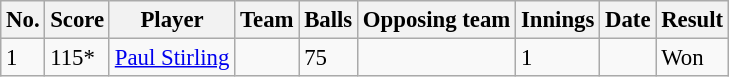<table class="wikitable sortable" style="font-size:95%">
<tr>
<th>No.</th>
<th>Score</th>
<th>Player</th>
<th>Team</th>
<th>Balls</th>
<th>Opposing team</th>
<th>Innings</th>
<th>Date</th>
<th>Result</th>
</tr>
<tr>
<td>1</td>
<td>115*</td>
<td><a href='#'>Paul Stirling</a></td>
<td></td>
<td> 75</td>
<td></td>
<td>1</td>
<td></td>
<td>Won</td>
</tr>
</table>
